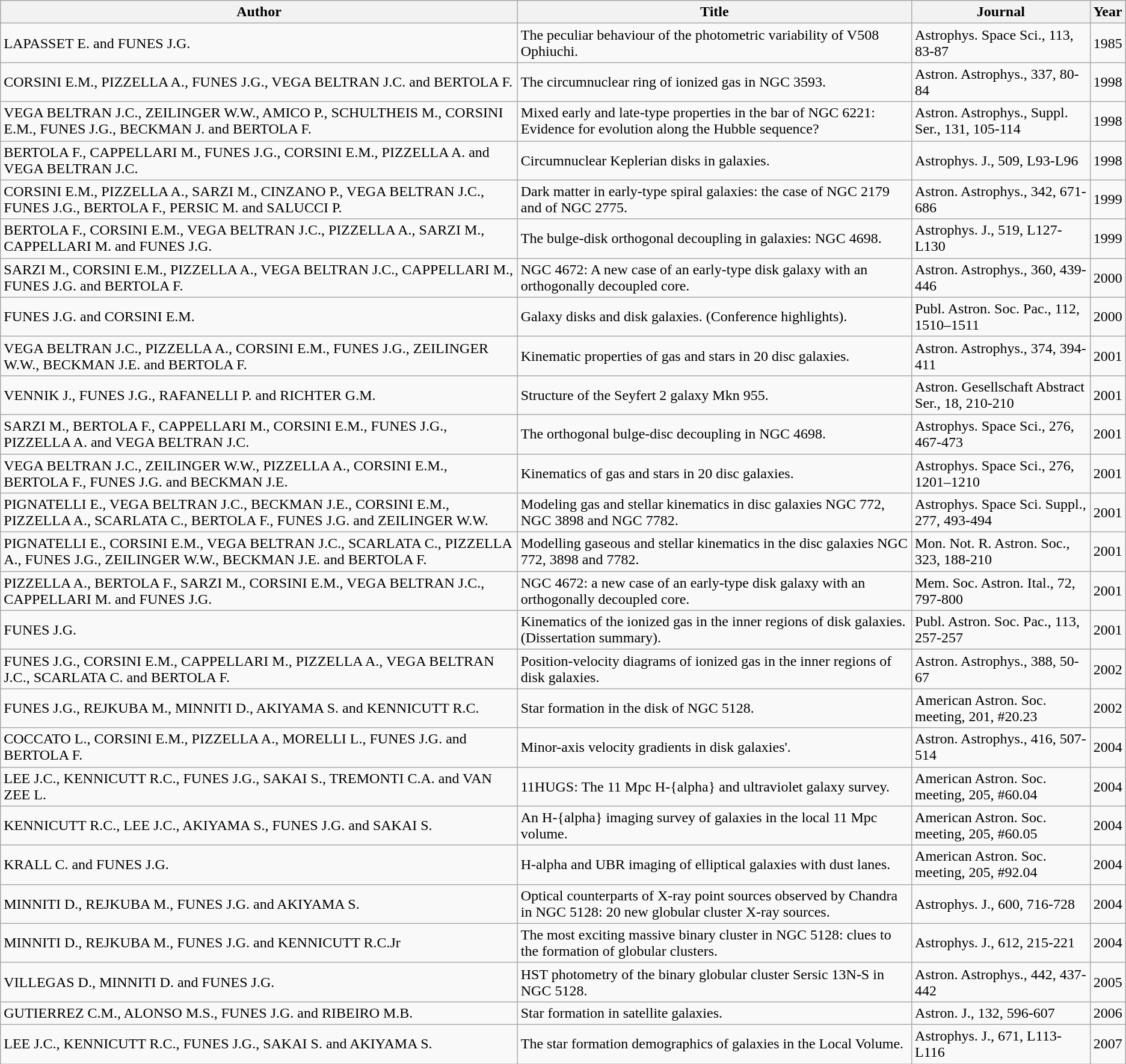<table class="wikitable sortable">
<tr>
<th>Author</th>
<th>Title</th>
<th>Journal</th>
<th>Year</th>
</tr>
<tr>
<td>LAPASSET E. and FUNES J.G.</td>
<td>The peculiar behaviour of the photometric variability of V508 Ophiuchi.</td>
<td>Astrophys. Space Sci., 113, 83-87</td>
<td>1985</td>
</tr>
<tr>
<td>CORSINI E.M., PIZZELLA A., FUNES J.G., VEGA BELTRAN J.C. and BERTOLA F.</td>
<td>The circumnuclear ring of ionized gas in NGC 3593.</td>
<td>Astron. Astrophys., 337, 80-84</td>
<td>1998</td>
</tr>
<tr>
<td>VEGA BELTRAN J.C., ZEILINGER W.W., AMICO P., SCHULTHEIS M., CORSINI E.M., FUNES J.G., BECKMAN J. and BERTOLA F.</td>
<td>Mixed early and late-type properties in the bar of NGC 6221: Evidence for evolution along the Hubble sequence?</td>
<td>Astron. Astrophys., Suppl. Ser., 131, 105-114</td>
<td>1998</td>
</tr>
<tr>
<td>BERTOLA F., CAPPELLARI M., FUNES J.G., CORSINI E.M., PIZZELLA A. and VEGA BELTRAN J.C.</td>
<td>Circumnuclear Keplerian disks in galaxies.</td>
<td>Astrophys. J., 509, L93-L96</td>
<td>1998</td>
</tr>
<tr>
<td>CORSINI E.M., PIZZELLA A., SARZI M., CINZANO P., VEGA BELTRAN J.C., FUNES J.G., BERTOLA F., PERSIC M. and SALUCCI P.</td>
<td>Dark matter in early-type spiral galaxies: the case of NGC 2179 and of NGC 2775.</td>
<td>Astron. Astrophys., 342, 671-686</td>
<td>1999</td>
</tr>
<tr>
<td>BERTOLA F., CORSINI E.M., VEGA BELTRAN J.C., PIZZELLA A., SARZI M., CAPPELLARI M. and FUNES J.G.</td>
<td>The bulge-disk orthogonal decoupling in galaxies: NGC 4698.</td>
<td>Astrophys. J., 519, L127-L130</td>
<td>1999</td>
</tr>
<tr>
<td>SARZI M., CORSINI E.M., PIZZELLA A., VEGA BELTRAN J.C., CAPPELLARI M., FUNES J.G. and BERTOLA F.</td>
<td>NGC 4672: A new case of an early-type disk galaxy with an orthogonally decoupled core.</td>
<td>Astron. Astrophys., 360, 439-446</td>
<td>2000</td>
</tr>
<tr>
<td>FUNES J.G. and CORSINI E.M.</td>
<td>Galaxy disks and disk galaxies. (Conference highlights).</td>
<td>Publ. Astron. Soc. Pac., 112, 1510–1511</td>
<td>2000</td>
</tr>
<tr>
<td>VEGA BELTRAN J.C., PIZZELLA A., CORSINI E.M., FUNES J.G., ZEILINGER W.W., BECKMAN J.E. and BERTOLA F.</td>
<td>Kinematic properties of gas and stars in 20 disc galaxies.</td>
<td>Astron. Astrophys., 374, 394-411</td>
<td>2001</td>
</tr>
<tr>
<td>VENNIK J., FUNES J.G., RAFANELLI P. and RICHTER G.M.</td>
<td>Structure of the Seyfert 2 galaxy Mkn 955.</td>
<td>Astron. Gesellschaft Abstract Ser., 18, 210-210</td>
<td>2001</td>
</tr>
<tr>
<td>SARZI M., BERTOLA F., CAPPELLARI M., CORSINI E.M., FUNES J.G., PIZZELLA A. and VEGA BELTRAN J.C.</td>
<td>The orthogonal bulge-disc decoupling in NGC 4698.</td>
<td>Astrophys. Space Sci., 276, 467-473</td>
<td>2001</td>
</tr>
<tr>
<td>VEGA BELTRAN J.C., ZEILINGER W.W., PIZZELLA A., CORSINI E.M., BERTOLA F., FUNES J.G. and BECKMAN J.E.</td>
<td>Kinematics of gas and stars in 20 disc galaxies.</td>
<td>Astrophys. Space Sci., 276, 1201–1210</td>
<td>2001</td>
</tr>
<tr>
<td>PIGNATELLI E., VEGA BELTRAN J.C., BECKMAN J.E., CORSINI E.M., PIZZELLA A., SCARLATA C., BERTOLA F., FUNES J.G. and ZEILINGER W.W.</td>
<td>Modeling gas and stellar kinematics in disc galaxies NGC 772, NGC 3898 and NGC 7782.</td>
<td>Astrophys. Space Sci. Suppl., 277, 493-494</td>
<td>2001</td>
</tr>
<tr>
<td>PIGNATELLI E., CORSINI E.M., VEGA BELTRAN J.C., SCARLATA C., PIZZELLA A., FUNES J.G., ZEILINGER W.W., BECKMAN J.E. and BERTOLA F.</td>
<td>Modelling gaseous and stellar kinematics in the disc galaxies NGC 772, 3898 and 7782.</td>
<td>Mon. Not. R. Astron. Soc., 323, 188-210</td>
<td>2001</td>
</tr>
<tr>
<td>PIZZELLA A., BERTOLA F., SARZI M., CORSINI E.M., VEGA BELTRAN J.C., CAPPELLARI M. and FUNES J.G.</td>
<td>NGC 4672: a new case of an early-type disk galaxy with an orthogonally decoupled core.</td>
<td>Mem. Soc. Astron. Ital., 72, 797-800</td>
<td>2001</td>
</tr>
<tr>
<td>FUNES J.G.</td>
<td>Kinematics of the ionized gas in the inner regions of disk galaxies. (Dissertation summary).</td>
<td>Publ. Astron. Soc. Pac., 113, 257-257</td>
<td>2001</td>
</tr>
<tr>
<td>FUNES J.G., CORSINI E.M., CAPPELLARI M., PIZZELLA A., VEGA BELTRAN J.C., SCARLATA C. and BERTOLA F.</td>
<td>Position-velocity diagrams of ionized gas in the inner regions of disk galaxies.</td>
<td>Astron. Astrophys., 388, 50-67</td>
<td>2002</td>
</tr>
<tr>
<td>FUNES J.G., REJKUBA M., MINNITI D., AKIYAMA S. and KENNICUTT R.C.</td>
<td>Star formation in the disk of NGC 5128.</td>
<td>American Astron. Soc. meeting, 201, #20.23</td>
<td>2002</td>
</tr>
<tr>
<td>COCCATO L., CORSINI E.M., PIZZELLA A., MORELLI L., FUNES J.G. and BERTOLA F.</td>
<td>Minor-axis velocity gradients in disk galaxies'.</td>
<td>Astron. Astrophys., 416, 507-514</td>
<td>2004</td>
</tr>
<tr>
<td>LEE J.C., KENNICUTT R.C., FUNES J.G., SAKAI S., TREMONTI C.A. and VAN ZEE L.</td>
<td>11HUGS: The 11 Mpc H-{alpha} and ultraviolet galaxy survey.</td>
<td>American Astron. Soc. meeting, 205, #60.04</td>
<td>2004</td>
</tr>
<tr>
<td>KENNICUTT R.C., LEE J.C., AKIYAMA S., FUNES J.G. and SAKAI S.</td>
<td>An H-{alpha} imaging survey of galaxies in the local 11 Mpc volume.</td>
<td>American Astron. Soc. meeting, 205, #60.05</td>
<td>2004</td>
</tr>
<tr>
<td>KRALL C. and FUNES J.G.</td>
<td>H-alpha and UBR imaging of elliptical galaxies with dust lanes.</td>
<td>American Astron. Soc. meeting, 205, #92.04</td>
<td>2004</td>
</tr>
<tr>
<td>MINNITI D., REJKUBA M., FUNES J.G. and AKIYAMA S.</td>
<td>Optical counterparts of X-ray point sources observed by Chandra in NGC 5128: 20 new globular cluster X-ray sources.</td>
<td>Astrophys. J., 600, 716-728</td>
<td>2004</td>
</tr>
<tr>
<td>MINNITI D., REJKUBA M., FUNES J.G. and KENNICUTT R.C.Jr</td>
<td>The most exciting massive binary cluster in NGC 5128: clues to the formation of globular clusters.</td>
<td>Astrophys. J., 612, 215-221</td>
<td>2004</td>
</tr>
<tr>
<td>VILLEGAS D., MINNITI D. and FUNES J.G.</td>
<td>HST photometry of the binary globular cluster Sersic 13N-S in NGC 5128.</td>
<td>Astron. Astrophys., 442, 437-442</td>
<td>2005</td>
</tr>
<tr>
<td>GUTIERREZ C.M., ALONSO M.S., FUNES J.G. and RIBEIRO M.B.</td>
<td>Star formation in satellite galaxies.</td>
<td>Astron. J., 132, 596-607</td>
<td>2006</td>
</tr>
<tr>
<td>LEE J.C., KENNICUTT R.C., FUNES J.G., SAKAI S. and AKIYAMA S.</td>
<td>The star formation demographics of galaxies in the Local Volume.</td>
<td>Astrophys. J., 671, L113-L116</td>
<td>2007</td>
</tr>
</table>
